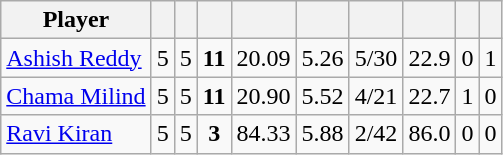<table class="wikitable sortable" style="text-align: center;">
<tr>
<th class="unsortable">Player</th>
<th></th>
<th></th>
<th></th>
<th></th>
<th></th>
<th></th>
<th></th>
<th></th>
<th></th>
</tr>
<tr>
<td style="text-align:left"><a href='#'>Ashish Reddy</a></td>
<td style="text-align:left">5</td>
<td>5</td>
<td><strong>11</strong></td>
<td>20.09</td>
<td>5.26</td>
<td>5/30</td>
<td>22.9</td>
<td>0</td>
<td>1</td>
</tr>
<tr>
<td style="text-align:left"><a href='#'>Chama Milind</a></td>
<td style="text-align:left">5</td>
<td>5</td>
<td><strong>11</strong></td>
<td>20.90</td>
<td>5.52</td>
<td>4/21</td>
<td>22.7</td>
<td>1</td>
<td>0</td>
</tr>
<tr>
<td style="text-align:left"><a href='#'>Ravi Kiran</a></td>
<td style="text-align:left">5</td>
<td>5</td>
<td><strong>3</strong></td>
<td>84.33</td>
<td>5.88</td>
<td>2/42</td>
<td>86.0</td>
<td>0</td>
<td>0</td>
</tr>
</table>
